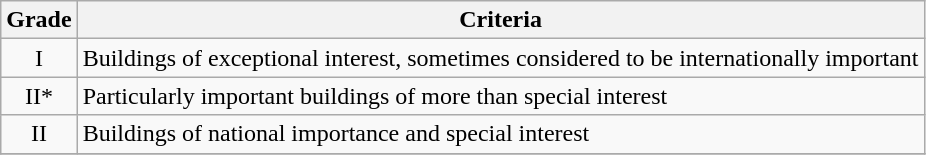<table class="wikitable" border="1">
<tr>
<th>Grade</th>
<th>Criteria</th>
</tr>
<tr>
<td align="center" >I</td>
<td>Buildings of exceptional interest, sometimes considered to be internationally important</td>
</tr>
<tr>
<td align="center" >II*</td>
<td>Particularly important buildings of more than special interest</td>
</tr>
<tr>
<td align="center" >II</td>
<td>Buildings of national importance and special interest</td>
</tr>
<tr>
</tr>
</table>
